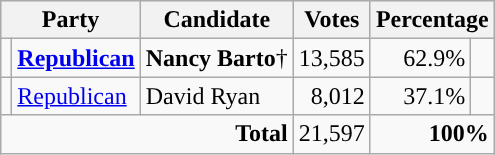<table class="wikitable" style="text-align:right;">
<tr style="background-color:#E9E9E9;text-align:center;">
<th colspan=2>Party</th>
<th>Candidate</th>
<th>Votes</th>
<th colspan=2>Percentage</th>
</tr>
<tr>
<td style="background-color:"></td>
<td style="text-align:left;"><strong><a href='#'>Republican</a></strong></td>
<td style="text-align:left;"><strong>Nancy Barto</strong>†</td>
<td style="text-align:right;">13,585</td>
<td style="text-align:right;">62.9%</td>
<td style="text-align:right;"><div><div> </div></div></td>
</tr>
<tr>
<td style="background-color:"></td>
<td style="text-align:left;"><a href='#'>Republican</a></td>
<td style="text-align:left;">David Ryan</td>
<td style="text-align:right;">8,012</td>
<td style="text-align:right;">37.1%</td>
<td style="text-align:right;"><div><div> </div></div></td>
</tr>
<tr>
<td colspan="3" style="text-align:right;"><strong>Total</strong></td>
<td style="text-align:right;">21,597</td>
<td style="text-align:right;" colspan=2><strong>100%</strong></td>
</tr>
</table>
